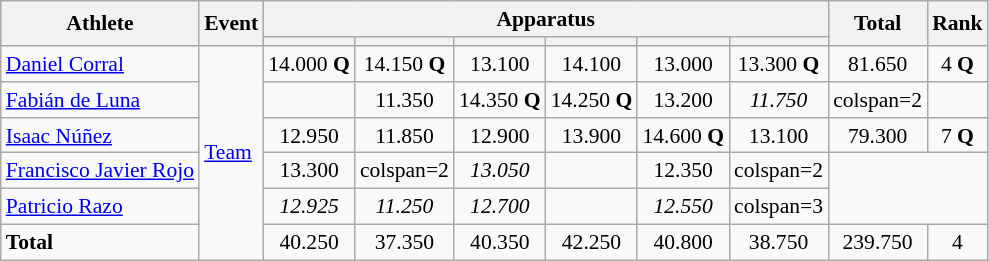<table class="wikitable" style="font-size:90%">
<tr>
<th rowspan=2>Athlete</th>
<th rowspan=2>Event</th>
<th colspan=6>Apparatus</th>
<th rowspan=2>Total</th>
<th rowspan=2>Rank</th>
</tr>
<tr style="font-size:95%">
<th></th>
<th></th>
<th></th>
<th></th>
<th></th>
<th></th>
</tr>
<tr align=center>
<td align=left><a href='#'>Daniel Corral</a></td>
<td align=left rowspan=6><a href='#'>Team</a></td>
<td>14.000 <strong>Q</strong></td>
<td>14.150 <strong>Q</strong></td>
<td>13.100</td>
<td>14.100</td>
<td>13.000</td>
<td>13.300 <strong>Q</strong></td>
<td>81.650</td>
<td>4 <strong>Q</strong></td>
</tr>
<tr align=center>
<td align=left><a href='#'>Fabián de Luna</a></td>
<td></td>
<td>11.350</td>
<td>14.350 <strong>Q</strong></td>
<td>14.250 <strong>Q</strong></td>
<td>13.200</td>
<td><em>11.750</em></td>
<td>colspan=2 </td>
</tr>
<tr align=center>
<td align=left><a href='#'>Isaac Núñez</a></td>
<td>12.950</td>
<td>11.850</td>
<td>12.900</td>
<td>13.900</td>
<td>14.600 <strong>Q</strong></td>
<td>13.100</td>
<td>79.300</td>
<td>7 <strong>Q</strong></td>
</tr>
<tr align=center>
<td align=left><a href='#'>Francisco Javier Rojo</a></td>
<td>13.300</td>
<td>colspan=2 </td>
<td><em>13.050</em></td>
<td></td>
<td>12.350</td>
<td>colspan=2 </td>
</tr>
<tr align=center>
<td align=left><a href='#'>Patricio Razo</a></td>
<td><em>12.925</em></td>
<td><em>11.250</em></td>
<td><em>12.700</em></td>
<td></td>
<td><em>12.550</em></td>
<td>colspan=3 </td>
</tr>
<tr align=center>
<td align=left><strong>Total</strong></td>
<td>40.250</td>
<td>37.350</td>
<td>40.350</td>
<td>42.250</td>
<td>40.800</td>
<td>38.750</td>
<td>239.750</td>
<td>4</td>
</tr>
</table>
